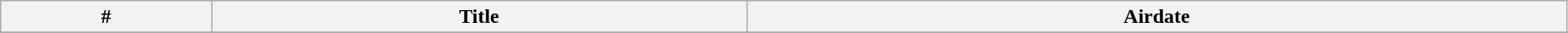<table class="wikitable" width="98%">
<tr>
<th>#</th>
<th>Title</th>
<th>Airdate</th>
</tr>
<tr>
</tr>
</table>
